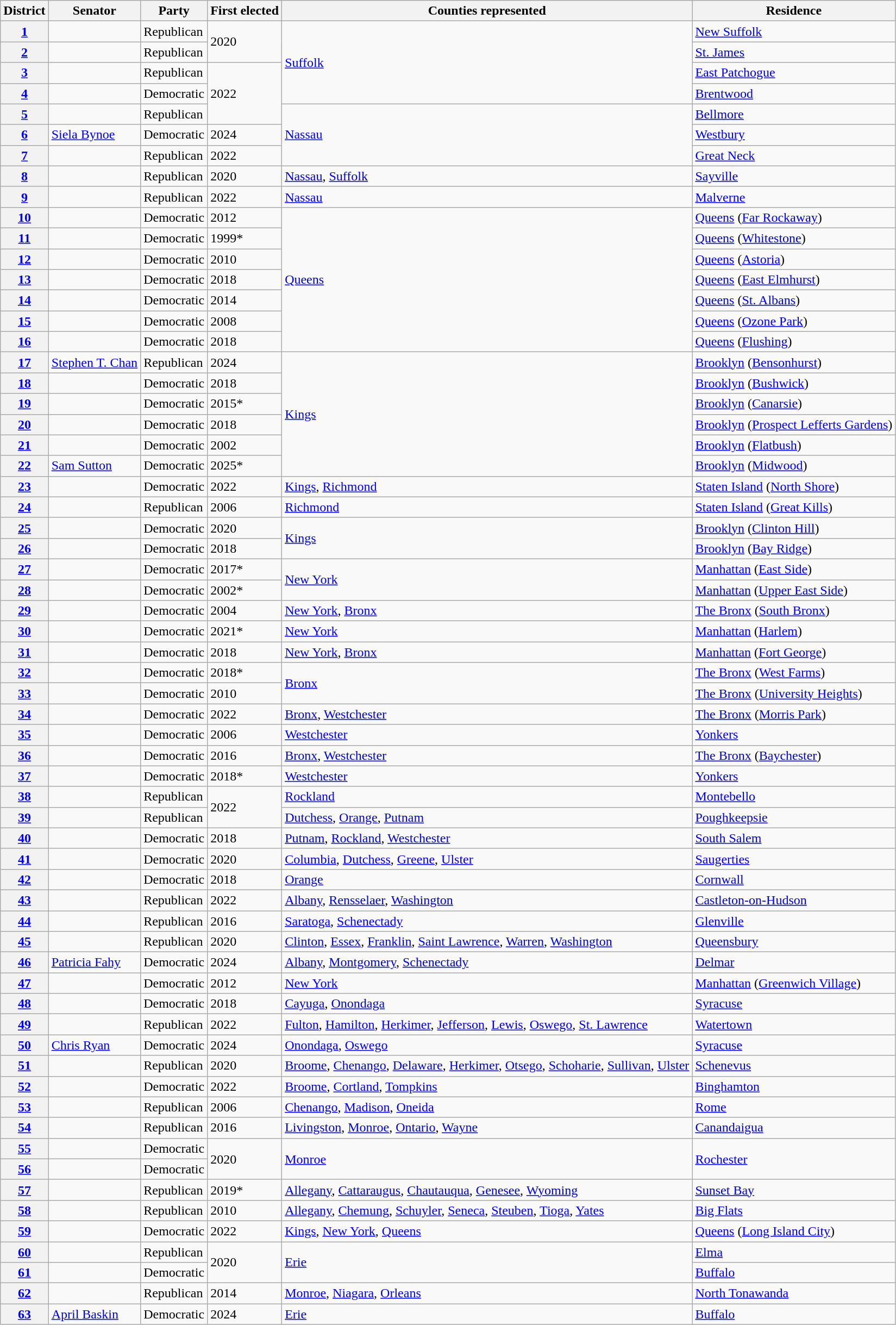<table class="wikitable sortable">
<tr>
<th>District</th>
<th>Senator</th>
<th>Party</th>
<th>First elected</th>
<th>Counties represented</th>
<th>Residence</th>
</tr>
<tr>
<th><a href='#'>1</a></th>
<td></td>
<td>Republican</td>
<td rowspan="2">2020</td>
<td rowspan="4"><a href='#'>Suffolk</a></td>
<td><a href='#'>New Suffolk</a></td>
</tr>
<tr>
<th><a href='#'>2</a></th>
<td></td>
<td>Republican</td>
<td><a href='#'>St. James</a></td>
</tr>
<tr>
<th><a href='#'>3</a></th>
<td></td>
<td>Republican</td>
<td rowspan="3">2022</td>
<td><a href='#'>East Patchogue</a></td>
</tr>
<tr>
<th><a href='#'>4</a></th>
<td></td>
<td>Democratic</td>
<td><a href='#'>Brentwood</a></td>
</tr>
<tr>
<th><a href='#'>5</a></th>
<td></td>
<td>Republican</td>
<td rowspan="3"><a href='#'>Nassau</a></td>
<td><a href='#'>Bellmore</a></td>
</tr>
<tr>
<th><a href='#'>6</a></th>
<td><a href='#'>Siela Bynoe</a></td>
<td>Democratic</td>
<td>2024</td>
<td><a href='#'>Westbury</a></td>
</tr>
<tr>
<th><a href='#'>7</a></th>
<td></td>
<td>Republican</td>
<td>2022</td>
<td><a href='#'>Great Neck</a></td>
</tr>
<tr>
<th><a href='#'>8</a></th>
<td></td>
<td>Republican</td>
<td>2020</td>
<td><a href='#'>Nassau</a>, <a href='#'>Suffolk</a></td>
<td><a href='#'>Sayville</a></td>
</tr>
<tr>
<th><a href='#'>9</a></th>
<td></td>
<td>Republican</td>
<td>2022</td>
<td><a href='#'>Nassau</a></td>
<td><a href='#'>Malverne</a></td>
</tr>
<tr>
<th><a href='#'>10</a></th>
<td></td>
<td>Democratic</td>
<td>2012</td>
<td rowspan="7"><a href='#'>Queens</a></td>
<td><a href='#'>Queens</a> (<a href='#'>Far Rockaway</a>)</td>
</tr>
<tr>
<th><a href='#'>11</a></th>
<td></td>
<td>Democratic</td>
<td>1999*</td>
<td><a href='#'>Queens</a> (<a href='#'>Whitestone</a>)</td>
</tr>
<tr>
<th><a href='#'>12</a></th>
<td></td>
<td>Democratic</td>
<td>2010</td>
<td><a href='#'>Queens</a> (<a href='#'>Astoria</a>)</td>
</tr>
<tr>
<th><a href='#'>13</a></th>
<td></td>
<td>Democratic</td>
<td>2018</td>
<td><a href='#'>Queens</a> (<a href='#'>East Elmhurst</a>)</td>
</tr>
<tr>
<th><a href='#'>14</a></th>
<td></td>
<td>Democratic</td>
<td>2014</td>
<td><a href='#'>Queens</a> (<a href='#'>St. Albans</a>)</td>
</tr>
<tr>
<th><a href='#'>15</a></th>
<td></td>
<td>Democratic</td>
<td>2008</td>
<td><a href='#'>Queens</a> (<a href='#'>Ozone Park</a>)</td>
</tr>
<tr>
<th><a href='#'>16</a></th>
<td></td>
<td>Democratic</td>
<td>2018</td>
<td><a href='#'>Queens</a> (<a href='#'>Flushing</a>)</td>
</tr>
<tr>
<th><a href='#'>17</a></th>
<td><a href='#'>Stephen T. Chan</a></td>
<td>Republican</td>
<td>2024</td>
<td rowspan="6"><a href='#'>Kings</a></td>
<td><a href='#'>Brooklyn</a> (<a href='#'>Bensonhurst</a>)</td>
</tr>
<tr>
<th><a href='#'>18</a></th>
<td></td>
<td>Democratic</td>
<td>2018</td>
<td><a href='#'>Brooklyn</a> (<a href='#'>Bushwick</a>)</td>
</tr>
<tr>
<th><a href='#'>19</a></th>
<td></td>
<td>Democratic</td>
<td>2015*</td>
<td><a href='#'>Brooklyn</a> (<a href='#'>Canarsie</a>)</td>
</tr>
<tr>
<th><a href='#'>20</a></th>
<td></td>
<td>Democratic</td>
<td>2018</td>
<td><a href='#'>Brooklyn</a> (<a href='#'>Prospect Lefferts Gardens</a>)</td>
</tr>
<tr>
<th><a href='#'>21</a></th>
<td></td>
<td>Democratic</td>
<td>2002</td>
<td><a href='#'>Brooklyn</a> (<a href='#'>Flatbush</a>)</td>
</tr>
<tr>
<th><a href='#'>22</a></th>
<td><a href='#'>Sam Sutton</a></td>
<td>Democratic</td>
<td>2025*</td>
<td><a href='#'>Brooklyn</a> (<a href='#'>Midwood</a>)</td>
</tr>
<tr>
<th><a href='#'>23</a></th>
<td></td>
<td>Democratic</td>
<td>2022</td>
<td><a href='#'>Kings</a>, <a href='#'>Richmond</a></td>
<td><a href='#'>Staten Island</a> (<a href='#'>North Shore</a>)</td>
</tr>
<tr>
<th><a href='#'>24</a></th>
<td></td>
<td>Republican</td>
<td>2006</td>
<td><a href='#'>Richmond</a></td>
<td><a href='#'>Staten Island</a> (<a href='#'>Great Kills</a>)</td>
</tr>
<tr>
<th><a href='#'>25</a></th>
<td></td>
<td>Democratic</td>
<td>2020</td>
<td rowspan="2"><a href='#'>Kings</a></td>
<td><a href='#'>Brooklyn</a> (<a href='#'>Clinton Hill</a>)</td>
</tr>
<tr>
<th><a href='#'>26</a></th>
<td></td>
<td>Democratic</td>
<td>2018</td>
<td><a href='#'>Brooklyn</a> (<a href='#'>Bay Ridge</a>)</td>
</tr>
<tr>
<th><a href='#'>27</a></th>
<td></td>
<td>Democratic</td>
<td>2017*</td>
<td rowspan="2"><a href='#'>New York</a></td>
<td><a href='#'>Manhattan</a> (<a href='#'>East Side</a>)</td>
</tr>
<tr>
<th><a href='#'>28</a></th>
<td></td>
<td>Democratic</td>
<td>2002*</td>
<td><a href='#'>Manhattan</a> (<a href='#'>Upper East Side</a>)</td>
</tr>
<tr>
<th><a href='#'>29</a></th>
<td></td>
<td>Democratic</td>
<td>2004</td>
<td><a href='#'>New York</a>, <a href='#'>Bronx</a></td>
<td><a href='#'>The Bronx</a> (<a href='#'>South Bronx</a>)</td>
</tr>
<tr>
<th><a href='#'>30</a></th>
<td></td>
<td>Democratic</td>
<td>2021*</td>
<td><a href='#'>New York</a></td>
<td><a href='#'>Manhattan</a> (<a href='#'>Harlem</a>)</td>
</tr>
<tr>
<th><a href='#'>31</a></th>
<td></td>
<td>Democratic</td>
<td>2018</td>
<td><a href='#'>New York</a>, <a href='#'>Bronx</a></td>
<td><a href='#'>Manhattan</a> (<a href='#'>Fort George</a>)</td>
</tr>
<tr>
<th><a href='#'>32</a></th>
<td></td>
<td>Democratic</td>
<td>2018*</td>
<td rowspan="2"><a href='#'>Bronx</a></td>
<td><a href='#'>The Bronx</a> (<a href='#'>West Farms</a>)</td>
</tr>
<tr>
<th><a href='#'>33</a></th>
<td></td>
<td>Democratic</td>
<td>2010</td>
<td><a href='#'>The Bronx</a> (<a href='#'>University Heights</a>)</td>
</tr>
<tr>
<th><a href='#'>34</a></th>
<td></td>
<td>Democratic</td>
<td>2022</td>
<td><a href='#'>Bronx</a>, <a href='#'>Westchester</a></td>
<td><a href='#'>The Bronx</a> (<a href='#'>Morris Park</a>)</td>
</tr>
<tr>
<th><a href='#'>35</a></th>
<td></td>
<td>Democratic</td>
<td>2006</td>
<td><a href='#'>Westchester</a></td>
<td><a href='#'>Yonkers</a></td>
</tr>
<tr>
<th><a href='#'>36</a></th>
<td></td>
<td>Democratic</td>
<td>2016</td>
<td><a href='#'>Bronx</a>, <a href='#'>Westchester</a></td>
<td><a href='#'>The Bronx</a> (<a href='#'>Baychester</a>)</td>
</tr>
<tr>
<th><a href='#'>37</a></th>
<td></td>
<td>Democratic</td>
<td>2018*</td>
<td><a href='#'>Westchester</a></td>
<td><a href='#'>Yonkers</a></td>
</tr>
<tr>
<th><a href='#'>38</a></th>
<td></td>
<td>Republican</td>
<td rowspan="2">2022</td>
<td><a href='#'>Rockland</a></td>
<td><a href='#'>Montebello</a></td>
</tr>
<tr>
<th><a href='#'>39</a></th>
<td></td>
<td>Republican</td>
<td><a href='#'>Dutchess</a>, <a href='#'>Orange</a>, <a href='#'>Putnam</a></td>
<td><a href='#'>Poughkeepsie</a></td>
</tr>
<tr>
<th><a href='#'>40</a></th>
<td></td>
<td>Democratic</td>
<td>2018</td>
<td><a href='#'>Putnam</a>, <a href='#'>Rockland</a>, <a href='#'>Westchester</a></td>
<td><a href='#'>South Salem</a></td>
</tr>
<tr>
<th><a href='#'>41</a></th>
<td></td>
<td>Democratic</td>
<td>2020</td>
<td><a href='#'>Columbia</a>, <a href='#'>Dutchess</a>, <a href='#'>Greene</a>, <a href='#'>Ulster</a></td>
<td><a href='#'>Saugerties</a></td>
</tr>
<tr>
<th><a href='#'>42</a></th>
<td></td>
<td>Democratic</td>
<td>2018</td>
<td><a href='#'>Orange</a></td>
<td><a href='#'>Cornwall</a></td>
</tr>
<tr>
<th><a href='#'>43</a></th>
<td></td>
<td>Republican</td>
<td 2022>2022</td>
<td><a href='#'>Albany</a>, <a href='#'>Rensselaer</a>, <a href='#'>Washington</a></td>
<td><a href='#'>Castleton-on-Hudson</a></td>
</tr>
<tr>
<th><a href='#'>44</a></th>
<td></td>
<td>Republican</td>
<td>2016</td>
<td><a href='#'>Saratoga</a>, <a href='#'>Schenectady</a></td>
<td><a href='#'>Glenville</a></td>
</tr>
<tr>
<th><a href='#'>45</a></th>
<td></td>
<td>Republican</td>
<td>2020</td>
<td><a href='#'>Clinton</a>, <a href='#'>Essex</a>, <a href='#'>Franklin</a>, <a href='#'>Saint Lawrence</a>, <a href='#'>Warren</a>, <a href='#'>Washington</a></td>
<td><a href='#'>Queensbury</a></td>
</tr>
<tr>
<th><a href='#'>46</a></th>
<td><a href='#'>Patricia Fahy</a></td>
<td>Democratic</td>
<td>2024</td>
<td><a href='#'>Albany</a>, <a href='#'>Montgomery</a>, <a href='#'>Schenectady</a></td>
<td><a href='#'>Delmar</a></td>
</tr>
<tr>
<th><a href='#'>47</a></th>
<td></td>
<td>Democratic</td>
<td>2012</td>
<td><a href='#'>New York</a></td>
<td><a href='#'>Manhattan</a> (<a href='#'>Greenwich Village</a>)</td>
</tr>
<tr>
<th><a href='#'>48</a></th>
<td></td>
<td>Democratic</td>
<td>2018</td>
<td><a href='#'>Cayuga</a>, <a href='#'>Onondaga</a></td>
<td><a href='#'>Syracuse</a></td>
</tr>
<tr>
<th><a href='#'>49</a></th>
<td></td>
<td>Republican</td>
<td>2022</td>
<td><a href='#'>Fulton</a>, <a href='#'>Hamilton</a>, <a href='#'>Herkimer</a>, <a href='#'>Jefferson</a>, <a href='#'>Lewis</a>, <a href='#'>Oswego</a>, <a href='#'>St. Lawrence</a></td>
<td><a href='#'>Watertown</a></td>
</tr>
<tr>
<th><a href='#'>50</a></th>
<td><a href='#'>Chris Ryan</a></td>
<td>Democratic</td>
<td>2024</td>
<td><a href='#'>Onondaga</a>, <a href='#'>Oswego</a></td>
<td><a href='#'>Syracuse</a></td>
</tr>
<tr>
<th><a href='#'>51</a></th>
<td></td>
<td>Republican</td>
<td>2020</td>
<td><a href='#'>Broome</a>, <a href='#'>Chenango</a>, <a href='#'>Delaware</a>, <a href='#'>Herkimer</a>, <a href='#'>Otsego</a>, <a href='#'>Schoharie</a>, <a href='#'>Sullivan</a>, <a href='#'>Ulster</a></td>
<td><a href='#'>Schenevus</a></td>
</tr>
<tr>
<th><a href='#'>52</a></th>
<td></td>
<td>Democratic</td>
<td>2022</td>
<td><a href='#'>Broome</a>, <a href='#'>Cortland</a>, <a href='#'>Tompkins</a></td>
<td><a href='#'>Binghamton</a></td>
</tr>
<tr>
<th><a href='#'>53</a></th>
<td></td>
<td>Republican</td>
<td>2006</td>
<td><a href='#'>Chenango</a>, <a href='#'>Madison</a>, <a href='#'>Oneida</a></td>
<td><a href='#'>Rome</a></td>
</tr>
<tr>
<th><a href='#'>54</a></th>
<td></td>
<td>Republican</td>
<td>2016</td>
<td><a href='#'>Livingston</a>, <a href='#'>Monroe</a>, <a href='#'>Ontario</a>, <a href='#'>Wayne</a></td>
<td><a href='#'>Canandaigua</a></td>
</tr>
<tr>
<th><a href='#'>55</a></th>
<td></td>
<td>Democratic</td>
<td rowspan="2">2020</td>
<td rowspan="2"><a href='#'>Monroe</a></td>
<td rowspan="2"><a href='#'>Rochester</a></td>
</tr>
<tr>
<th><a href='#'>56</a></th>
<td></td>
<td>Democratic</td>
</tr>
<tr>
<th><a href='#'>57</a></th>
<td></td>
<td>Republican</td>
<td>2019*</td>
<td><a href='#'>Allegany</a>, <a href='#'>Cattaraugus</a>, <a href='#'>Chautauqua</a>, <a href='#'>Genesee</a>, <a href='#'>Wyoming</a></td>
<td><a href='#'>Sunset Bay</a></td>
</tr>
<tr>
<th><a href='#'>58</a></th>
<td></td>
<td>Republican</td>
<td>2010</td>
<td><a href='#'>Allegany</a>, <a href='#'>Chemung</a>, <a href='#'>Schuyler</a>, <a href='#'>Seneca</a>, <a href='#'>Steuben</a>, <a href='#'>Tioga</a>, <a href='#'>Yates</a></td>
<td><a href='#'>Big Flats</a></td>
</tr>
<tr>
<th><a href='#'>59</a></th>
<td></td>
<td>Democratic</td>
<td>2022</td>
<td><a href='#'>Kings</a>, <a href='#'>New York</a>, <a href='#'>Queens</a></td>
<td><a href='#'>Queens</a> (<a href='#'>Long Island City</a>)</td>
</tr>
<tr>
<th><a href='#'>60</a></th>
<td></td>
<td>Republican</td>
<td rowspan="2">2020</td>
<td rowspan="2"><a href='#'>Erie</a></td>
<td><a href='#'>Elma</a></td>
</tr>
<tr>
<th><a href='#'>61</a></th>
<td></td>
<td>Democratic</td>
<td><a href='#'>Buffalo</a></td>
</tr>
<tr>
<th><a href='#'>62</a></th>
<td></td>
<td>Republican</td>
<td>2014</td>
<td><a href='#'>Monroe</a>, <a href='#'>Niagara</a>, <a href='#'>Orleans</a></td>
<td><a href='#'>North Tonawanda</a></td>
</tr>
<tr>
<th><a href='#'>63</a></th>
<td><a href='#'>April Baskin</a></td>
<td>Democratic</td>
<td>2024</td>
<td><a href='#'>Erie</a></td>
<td><a href='#'>Buffalo</a></td>
</tr>
</table>
